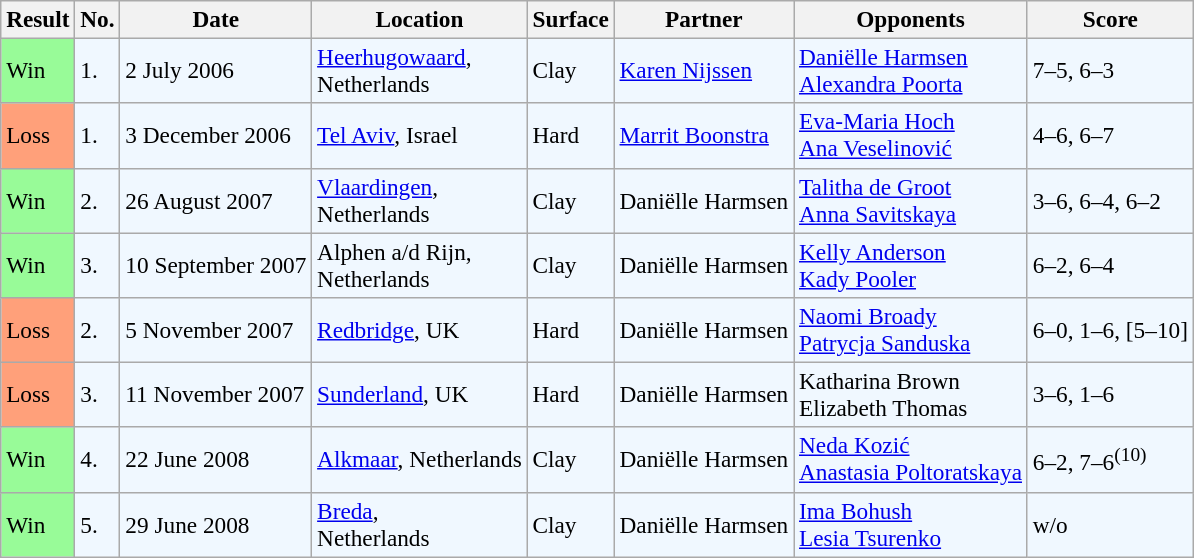<table class="sortable wikitable" style="font-size:97%;">
<tr>
<th>Result</th>
<th>No.</th>
<th>Date</th>
<th>Location</th>
<th>Surface</th>
<th>Partner</th>
<th>Opponents</th>
<th class=unsortable>Score</th>
</tr>
<tr style="background:#f0f8ff;">
<td style="background:#98fb98;">Win</td>
<td>1.</td>
<td>2 July 2006</td>
<td><a href='#'>Heerhugowaard</a>, <br>Netherlands</td>
<td>Clay</td>
<td> <a href='#'>Karen Nijssen</a></td>
<td> <a href='#'>Daniëlle Harmsen</a> <br>  <a href='#'>Alexandra Poorta</a></td>
<td>7–5, 6–3</td>
</tr>
<tr style="background:#f0f8ff;">
<td style="background:#ffa07a;">Loss</td>
<td>1.</td>
<td>3 December 2006</td>
<td><a href='#'>Tel Aviv</a>, Israel</td>
<td>Hard</td>
<td> <a href='#'>Marrit Boonstra</a></td>
<td> <a href='#'>Eva-Maria Hoch</a> <br>  <a href='#'>Ana Veselinović</a></td>
<td>4–6, 6–7</td>
</tr>
<tr style="background:#f0f8ff;">
<td style="background:#98fb98;">Win</td>
<td>2.</td>
<td>26 August 2007</td>
<td><a href='#'>Vlaardingen</a>, <br>Netherlands</td>
<td>Clay</td>
<td> Daniëlle Harmsen</td>
<td> <a href='#'>Talitha de Groot</a> <br>  <a href='#'>Anna Savitskaya</a></td>
<td>3–6, 6–4, 6–2</td>
</tr>
<tr style="background:#f0f8ff;">
<td style="background:#98fb98;">Win</td>
<td>3.</td>
<td>10 September 2007</td>
<td>Alphen a/d Rijn, <br>Netherlands</td>
<td>Clay</td>
<td> Daniëlle Harmsen</td>
<td> <a href='#'>Kelly Anderson</a> <br>  <a href='#'>Kady Pooler</a></td>
<td>6–2, 6–4</td>
</tr>
<tr style="background:#f0f8ff;">
<td style="background:#ffa07a;">Loss</td>
<td>2.</td>
<td>5 November 2007</td>
<td><a href='#'>Redbridge</a>, UK</td>
<td>Hard</td>
<td> Daniëlle Harmsen</td>
<td> <a href='#'>Naomi Broady</a> <br>  <a href='#'>Patrycja Sanduska</a></td>
<td>6–0, 1–6, [5–10]</td>
</tr>
<tr style="background:#f0f8ff;">
<td style="background:#ffa07a;">Loss</td>
<td>3.</td>
<td>11 November 2007</td>
<td><a href='#'>Sunderland</a>, UK</td>
<td>Hard</td>
<td> Daniëlle Harmsen</td>
<td> Katharina Brown <br>  Elizabeth Thomas</td>
<td>3–6, 1–6</td>
</tr>
<tr style="background:#f0f8ff;">
<td style="background:#98fb98;">Win</td>
<td>4.</td>
<td>22 June 2008</td>
<td><a href='#'>Alkmaar</a>, Netherlands</td>
<td>Clay</td>
<td> Daniëlle Harmsen</td>
<td> <a href='#'>Neda Kozić</a> <br>  <a href='#'>Anastasia Poltoratskaya</a></td>
<td>6–2, 7–6<sup>(10)</sup></td>
</tr>
<tr style="background:#f0f8ff;">
<td style="background:#98fb98;">Win</td>
<td>5.</td>
<td>29 June 2008</td>
<td><a href='#'>Breda</a>, <br>Netherlands</td>
<td>Clay</td>
<td> Daniëlle Harmsen</td>
<td> <a href='#'>Ima Bohush</a> <br>  <a href='#'>Lesia Tsurenko</a></td>
<td>w/o</td>
</tr>
</table>
